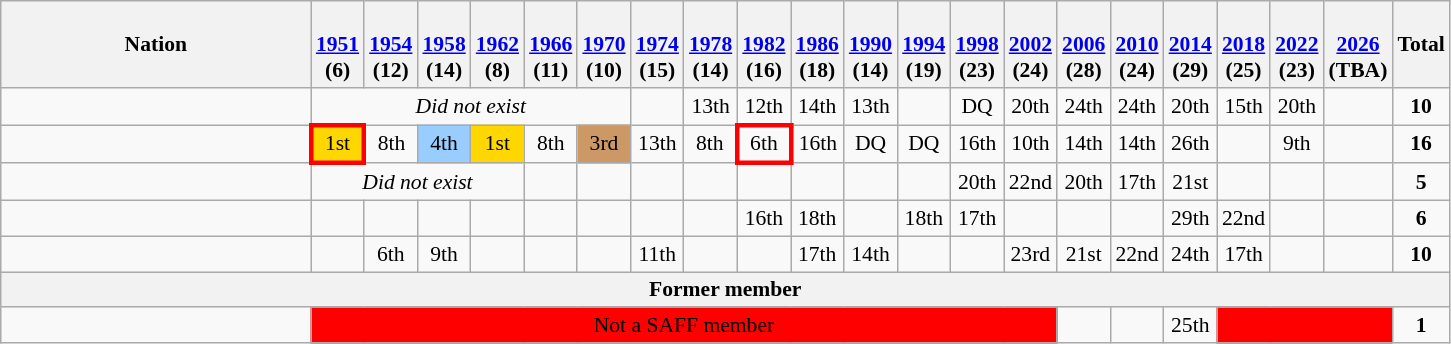<table class="wikitable" style="text-align:center; font-size:90%">
<tr>
<th width=200>Nation</th>
<th><br><a href='#'>1951</a><br>(6)</th>
<th><br><a href='#'>1954</a><br>(12)</th>
<th><br><a href='#'>1958</a><br>(14)</th>
<th><br><a href='#'>1962</a><br>(8)</th>
<th><br><a href='#'>1966</a><br>(11)</th>
<th><br><a href='#'>1970</a><br>(10)</th>
<th><br><a href='#'>1974</a><br>(15)</th>
<th><br><a href='#'>1978</a><br>(14)</th>
<th><br><a href='#'>1982</a><br>(16)</th>
<th><br><a href='#'>1986</a><br>(18)</th>
<th><br><a href='#'>1990</a><br>(14)</th>
<th><br><a href='#'>1994</a><br>(19)</th>
<th><br><a href='#'>1998</a><br>(23)</th>
<th><br><a href='#'>2002</a><br>(24)</th>
<th><br><a href='#'>2006</a><br>(28)</th>
<th><br><a href='#'>2010</a><br>(24)</th>
<th><br><a href='#'>2014</a><br>(29)</th>
<th><br><a href='#'>2018</a><br>(25)</th>
<th><br><a href='#'>2022</a><br>(23)</th>
<th><br><a href='#'>2026</a><br>(TBA)</th>
<th>Total</th>
</tr>
<tr>
<td align=left></td>
<td colspan=6><em>Did not exist</em></td>
<td></td>
<td>13th</td>
<td>12th</td>
<td>14th</td>
<td>13th</td>
<td></td>
<td>DQ</td>
<td>20th</td>
<td>24th</td>
<td>24th</td>
<td>20th</td>
<td>15th</td>
<td>20th</td>
<td></td>
<td><strong>10</strong></td>
</tr>
<tr>
<td align=left></td>
<td style="border: 3px solid red" bgcolor=gold>1st</td>
<td>8th</td>
<td bgcolor=#9acdff>4th</td>
<td bgcolor=gold>1st</td>
<td>8th</td>
<td bgcolor=#cc9966>3rd</td>
<td>13th</td>
<td>8th</td>
<td style="border: 3px solid red">6th</td>
<td>16th</td>
<td>DQ</td>
<td>DQ</td>
<td>16th</td>
<td>10th</td>
<td>14th</td>
<td>14th</td>
<td>26th</td>
<td></td>
<td>9th</td>
<td></td>
<td><strong>16</strong></td>
</tr>
<tr>
<td align=left></td>
<td colspan=4><em>Did not exist</em></td>
<td></td>
<td></td>
<td></td>
<td></td>
<td></td>
<td></td>
<td></td>
<td></td>
<td>20th</td>
<td>22nd</td>
<td>20th</td>
<td>17th</td>
<td>21st</td>
<td></td>
<td></td>
<td></td>
<td><strong>5</strong></td>
</tr>
<tr>
<td align=left></td>
<td></td>
<td></td>
<td></td>
<td></td>
<td></td>
<td></td>
<td></td>
<td></td>
<td>16th</td>
<td>18th</td>
<td></td>
<td>18th</td>
<td>17th</td>
<td></td>
<td></td>
<td></td>
<td>29th</td>
<td>22nd</td>
<td></td>
<td></td>
<td><strong>6</strong></td>
</tr>
<tr>
<td align=left></td>
<td></td>
<td>6th</td>
<td>9th</td>
<td></td>
<td></td>
<td></td>
<td>11th</td>
<td></td>
<td></td>
<td>17th</td>
<td>14th</td>
<td></td>
<td></td>
<td>23rd</td>
<td>21st</td>
<td>22nd</td>
<td>24th</td>
<td>17th</td>
<td></td>
<td></td>
<td><strong>10</strong></td>
</tr>
<tr>
<th colspan="22">Former member</th>
</tr>
<tr>
<td align=left></td>
<td colspan=14 bgcolor=red>Not a SAFF member</td>
<td></td>
<td></td>
<td>25th</td>
<td colspan="3" bgcolor=red></td>
<td><strong>1</strong></td>
</tr>
</table>
